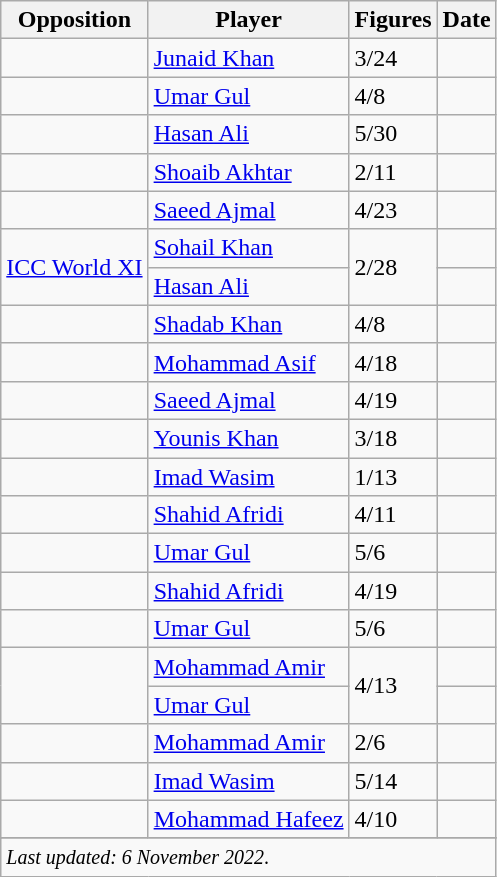<table class="wikitable sortable">
<tr>
<th>Opposition</th>
<th>Player</th>
<th>Figures</th>
<th>Date</th>
</tr>
<tr>
<td></td>
<td><a href='#'>Junaid Khan</a></td>
<td>3/24</td>
<td></td>
</tr>
<tr>
<td></td>
<td><a href='#'>Umar Gul</a></td>
<td>4/8</td>
<td></td>
</tr>
<tr>
<td></td>
<td><a href='#'>Hasan Ali</a></td>
<td>5/30</td>
<td></td>
</tr>
<tr>
<td></td>
<td><a href='#'>Shoaib Akhtar</a></td>
<td>2/11</td>
<td></td>
</tr>
<tr>
<td></td>
<td><a href='#'>Saeed Ajmal</a></td>
<td>4/23</td>
<td></td>
</tr>
<tr>
<td rowspan=2><a href='#'>ICC World XI</a></td>
<td><a href='#'>Sohail Khan</a></td>
<td rowspan=2>2/28</td>
<td></td>
</tr>
<tr>
<td><a href='#'>Hasan Ali</a></td>
<td></td>
</tr>
<tr>
<td></td>
<td><a href='#'>Shadab Khan</a></td>
<td>4/8</td>
<td></td>
</tr>
<tr>
<td></td>
<td><a href='#'>Mohammad Asif</a></td>
<td>4/18</td>
<td> </td>
</tr>
<tr>
<td></td>
<td><a href='#'>Saeed Ajmal</a></td>
<td>4/19</td>
<td> </td>
</tr>
<tr>
<td></td>
<td><a href='#'>Younis Khan</a></td>
<td>3/18</td>
<td> </td>
</tr>
<tr>
<td></td>
<td><a href='#'>Imad Wasim</a></td>
<td>1/13</td>
<td> </td>
</tr>
<tr>
<td></td>
<td><a href='#'>Shahid Afridi</a></td>
<td>4/11</td>
<td> </td>
</tr>
<tr>
<td></td>
<td><a href='#'>Umar Gul</a></td>
<td>5/6</td>
<td> </td>
</tr>
<tr>
<td></td>
<td><a href='#'>Shahid Afridi</a></td>
<td>4/19</td>
<td> </td>
</tr>
<tr>
<td></td>
<td><a href='#'>Umar Gul</a></td>
<td>5/6</td>
<td></td>
</tr>
<tr>
<td rowspan=2></td>
<td><a href='#'>Mohammad Amir</a></td>
<td rowspan=2>4/13</td>
<td></td>
</tr>
<tr>
<td><a href='#'>Umar Gul</a></td>
<td></td>
</tr>
<tr>
<td></td>
<td><a href='#'>Mohammad Amir</a></td>
<td>2/6</td>
<td></td>
</tr>
<tr>
<td></td>
<td><a href='#'>Imad Wasim</a></td>
<td>5/14</td>
<td></td>
</tr>
<tr>
<td></td>
<td><a href='#'>Mohammad Hafeez</a></td>
<td>4/10</td>
<td></td>
</tr>
<tr>
</tr>
<tr class=sortbottom>
<td colspan=5><small><em>Last updated: 6 November 2022</em>.</small></td>
</tr>
</table>
